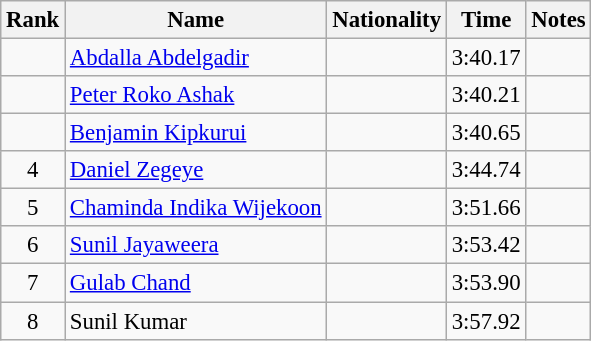<table class="wikitable sortable" style="text-align:center;font-size:95%">
<tr>
<th>Rank</th>
<th>Name</th>
<th>Nationality</th>
<th>Time</th>
<th>Notes</th>
</tr>
<tr>
<td></td>
<td align=left><a href='#'>Abdalla Abdelgadir</a></td>
<td align=left></td>
<td>3:40.17</td>
<td></td>
</tr>
<tr>
<td></td>
<td align=left><a href='#'>Peter Roko Ashak</a></td>
<td align=left></td>
<td>3:40.21</td>
<td></td>
</tr>
<tr>
<td></td>
<td align=left><a href='#'>Benjamin Kipkurui</a></td>
<td align=left></td>
<td>3:40.65</td>
<td></td>
</tr>
<tr>
<td>4</td>
<td align=left><a href='#'>Daniel Zegeye</a></td>
<td align=left></td>
<td>3:44.74</td>
<td></td>
</tr>
<tr>
<td>5</td>
<td align=left><a href='#'>Chaminda Indika Wijekoon</a></td>
<td align=left></td>
<td>3:51.66</td>
<td></td>
</tr>
<tr>
<td>6</td>
<td align=left><a href='#'>Sunil Jayaweera</a></td>
<td align=left></td>
<td>3:53.42</td>
<td></td>
</tr>
<tr>
<td>7</td>
<td align=left><a href='#'>Gulab Chand</a></td>
<td align=left></td>
<td>3:53.90</td>
<td></td>
</tr>
<tr>
<td>8</td>
<td align=left>Sunil Kumar</td>
<td align=left></td>
<td>3:57.92</td>
<td></td>
</tr>
</table>
